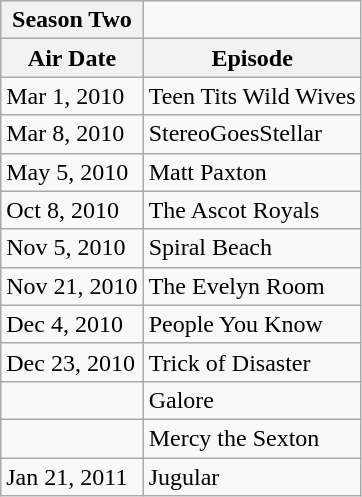<table class="wikitable" border="1">
<tr>
<th>Season Two</th>
</tr>
<tr>
<th>Air Date</th>
<th>Episode</th>
</tr>
<tr>
<td>Mar 1, 2010</td>
<td>Teen Tits Wild Wives</td>
</tr>
<tr>
<td>Mar 8, 2010</td>
<td>StereoGoesStellar</td>
</tr>
<tr>
<td>May 5, 2010</td>
<td>Matt Paxton</td>
</tr>
<tr>
<td>Oct 8, 2010</td>
<td>The Ascot Royals</td>
</tr>
<tr>
<td>Nov 5, 2010</td>
<td>Spiral Beach</td>
</tr>
<tr>
<td>Nov 21, 2010</td>
<td>The Evelyn Room</td>
</tr>
<tr>
<td>Dec 4, 2010</td>
<td>People You Know</td>
</tr>
<tr>
<td>Dec 23, 2010</td>
<td>Trick of Disaster</td>
</tr>
<tr>
<td></td>
<td>Galore</td>
</tr>
<tr>
<td></td>
<td>Mercy the Sexton</td>
</tr>
<tr>
<td>Jan 21, 2011</td>
<td>Jugular</td>
</tr>
</table>
